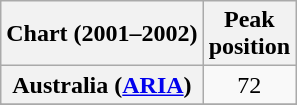<table class="wikitable sortable plainrowheaders">
<tr>
<th>Chart (2001–2002)</th>
<th>Peak<br>position</th>
</tr>
<tr>
<th scope="row">Australia (<a href='#'>ARIA</a>)</th>
<td align="center">72</td>
</tr>
<tr>
</tr>
<tr>
</tr>
<tr>
</tr>
<tr>
</tr>
<tr>
</tr>
<tr>
</tr>
</table>
